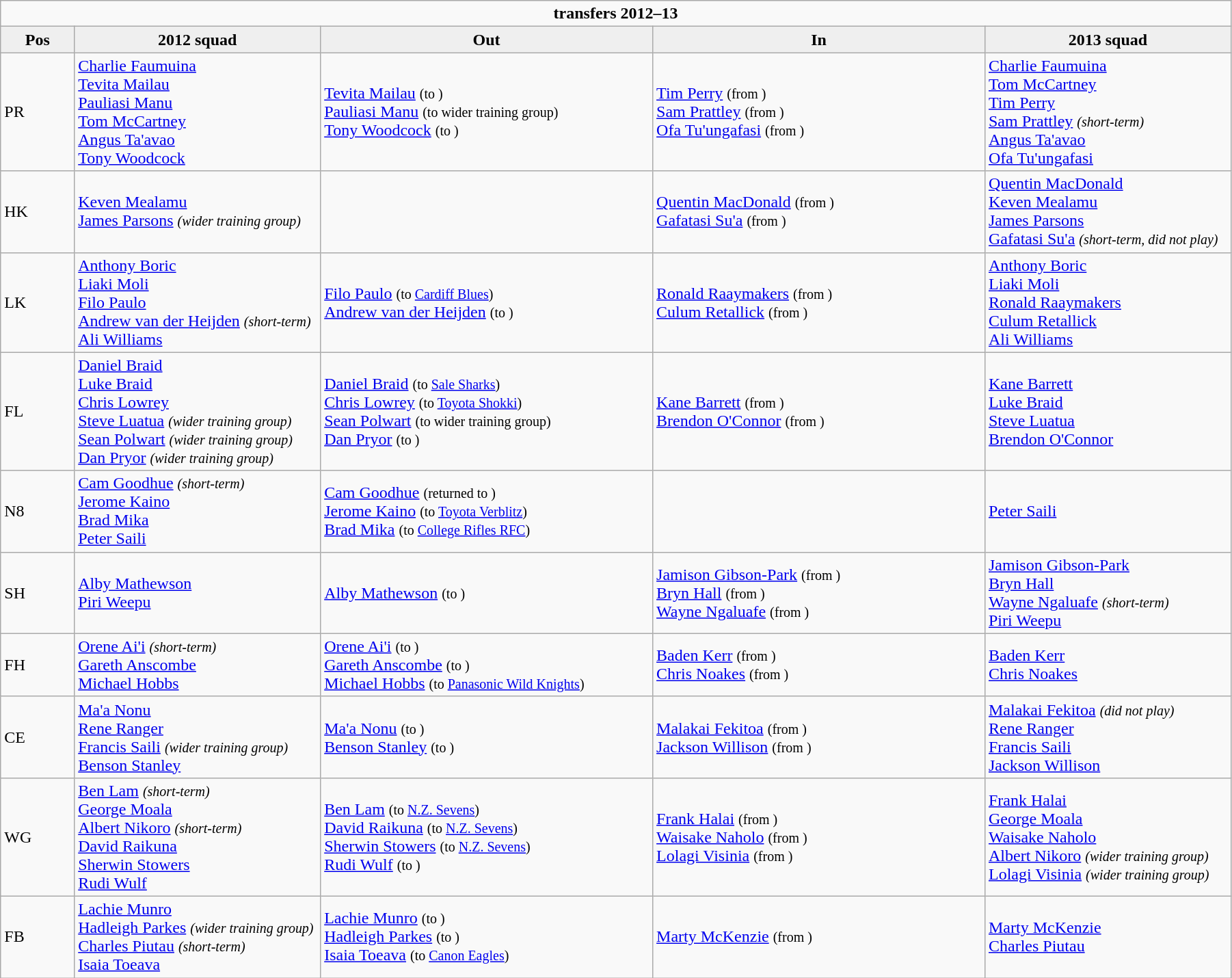<table class="wikitable" style="text-align: left; width:95%">
<tr>
<td colspan="100%" style="text-align:center;"><strong> transfers 2012–13</strong></td>
</tr>
<tr>
<th style="background:#efefef; width:6%;">Pos</th>
<th style="background:#efefef; width:20%;">2012 squad</th>
<th style="background:#efefef; width:27%;">Out</th>
<th style="background:#efefef; width:27%;">In</th>
<th style="background:#efefef; width:20%;">2013 squad</th>
</tr>
<tr>
<td>PR</td>
<td> <a href='#'>Charlie Faumuina</a><br><a href='#'>Tevita Mailau</a><br><a href='#'>Pauliasi Manu</a><br><a href='#'>Tom McCartney</a><br><a href='#'>Angus Ta'avao</a><br><a href='#'>Tony Woodcock</a></td>
<td>  <a href='#'>Tevita Mailau</a> <small>(to )</small><br> <a href='#'>Pauliasi Manu</a> <small>(to  wider training group)</small><br> <a href='#'>Tony Woodcock</a> <small>(to )</small></td>
<td>  <a href='#'>Tim Perry</a> <small>(from )</small><br> <a href='#'>Sam Prattley</a> <small>(from )</small><br> <a href='#'>Ofa Tu'ungafasi</a> <small>(from )</small></td>
<td> <a href='#'>Charlie Faumuina</a><br><a href='#'>Tom McCartney</a><br><a href='#'>Tim Perry</a><br><a href='#'>Sam Prattley</a> <small><em>(short-term)</em></small><br><a href='#'>Angus Ta'avao</a><br><a href='#'>Ofa Tu'ungafasi</a></td>
</tr>
<tr>
<td>HK</td>
<td> <a href='#'>Keven Mealamu</a><br><a href='#'>James Parsons</a> <small><em>(wider training group)</em></small></td>
<td></td>
<td>  <a href='#'>Quentin MacDonald</a> <small>(from )</small><br> <a href='#'>Gafatasi Su'a</a> <small>(from )</small></td>
<td> <a href='#'>Quentin MacDonald</a><br><a href='#'>Keven Mealamu</a><br><a href='#'>James Parsons</a><br><a href='#'>Gafatasi Su'a</a> <small><em>(short-term, did not play)</em></small></td>
</tr>
<tr>
<td>LK</td>
<td> <a href='#'>Anthony Boric</a><br><a href='#'>Liaki Moli</a><br><a href='#'>Filo Paulo</a><br><a href='#'>Andrew van der Heijden</a> <small><em>(short-term)</em></small><br><a href='#'>Ali Williams</a></td>
<td>  <a href='#'>Filo Paulo</a> <small>(to  <a href='#'>Cardiff Blues</a>)</small><br> <a href='#'>Andrew van der Heijden</a> <small>(to )</small></td>
<td>  <a href='#'>Ronald Raaymakers</a> <small>(from )</small><br> <a href='#'>Culum Retallick</a> <small>(from )</small></td>
<td> <a href='#'>Anthony Boric</a><br><a href='#'>Liaki Moli</a><br><a href='#'>Ronald Raaymakers</a><br><a href='#'>Culum Retallick</a><br><a href='#'>Ali Williams</a></td>
</tr>
<tr>
<td>FL</td>
<td> <a href='#'>Daniel Braid</a><br><a href='#'>Luke Braid</a><br><a href='#'>Chris Lowrey</a><br><a href='#'>Steve Luatua</a> <small><em>(wider training group)</em></small><br><a href='#'>Sean Polwart</a> <small><em>(wider training group)</em></small><br><a href='#'>Dan Pryor</a> <small><em>(wider training group)</em></small></td>
<td>  <a href='#'>Daniel Braid</a> <small>(to  <a href='#'>Sale Sharks</a>)</small><br> <a href='#'>Chris Lowrey</a> <small>(to  <a href='#'>Toyota Shokki</a>)</small><br> <a href='#'>Sean Polwart</a> <small>(to wider training group)</small><br> <a href='#'>Dan Pryor</a> <small>(to )</small></td>
<td>  <a href='#'>Kane Barrett</a> <small>(from )</small><br> <a href='#'>Brendon O'Connor</a> <small>(from )</small></td>
<td> <a href='#'>Kane Barrett</a><br><a href='#'>Luke Braid</a><br><a href='#'>Steve Luatua</a><br><a href='#'>Brendon O'Connor</a></td>
</tr>
<tr>
<td>N8</td>
<td> <a href='#'>Cam Goodhue</a> <small><em>(short-term)</em></small><br><a href='#'>Jerome Kaino</a><br><a href='#'>Brad Mika</a><br><a href='#'>Peter Saili</a></td>
<td>  <a href='#'>Cam Goodhue</a> <small>(returned to )</small><br> <a href='#'>Jerome Kaino</a> <small>(to  <a href='#'>Toyota Verblitz</a>)</small><br> <a href='#'>Brad Mika</a> <small>(to <a href='#'>College Rifles RFC</a>)</small></td>
<td></td>
<td> <a href='#'>Peter Saili</a></td>
</tr>
<tr>
<td>SH</td>
<td> <a href='#'>Alby Mathewson</a><br><a href='#'>Piri Weepu</a></td>
<td>  <a href='#'>Alby Mathewson</a> <small>(to )</small></td>
<td>  <a href='#'>Jamison Gibson-Park</a> <small>(from )</small><br> <a href='#'>Bryn Hall</a> <small>(from )</small><br> <a href='#'>Wayne Ngaluafe</a> <small>(from )</small></td>
<td> <a href='#'>Jamison Gibson-Park</a><br><a href='#'>Bryn Hall</a><br><a href='#'>Wayne Ngaluafe</a> <small><em>(short-term)</em></small><br><a href='#'>Piri Weepu</a></td>
</tr>
<tr>
<td>FH</td>
<td> <a href='#'>Orene Ai'i</a> <small><em>(short-term)</em></small><br><a href='#'>Gareth Anscombe</a><br><a href='#'>Michael Hobbs</a></td>
<td>  <a href='#'>Orene Ai'i</a> <small>(to )</small><br> <a href='#'>Gareth Anscombe</a> <small>(to )</small><br> <a href='#'>Michael Hobbs</a> <small>(to  <a href='#'>Panasonic Wild Knights</a>)</small></td>
<td>  <a href='#'>Baden Kerr</a> <small>(from )</small><br> <a href='#'>Chris Noakes</a> <small>(from )</small></td>
<td> <a href='#'>Baden Kerr</a><br><a href='#'>Chris Noakes</a></td>
</tr>
<tr>
<td>CE</td>
<td> <a href='#'>Ma'a Nonu</a><br><a href='#'>Rene Ranger</a><br><a href='#'>Francis Saili</a> <small><em>(wider training group)</em></small><br><a href='#'>Benson Stanley</a></td>
<td>  <a href='#'>Ma'a Nonu</a> <small>(to )</small><br> <a href='#'>Benson Stanley</a> <small>(to )</small></td>
<td>  <a href='#'>Malakai Fekitoa</a> <small>(from )</small><br> <a href='#'>Jackson Willison</a> <small>(from )</small></td>
<td> <a href='#'>Malakai Fekitoa</a> <small><em>(did not play)</em></small><br><a href='#'>Rene Ranger</a><br><a href='#'>Francis Saili</a><br><a href='#'>Jackson Willison</a></td>
</tr>
<tr>
<td>WG</td>
<td> <a href='#'>Ben Lam</a> <small><em>(short-term)</em></small><br><a href='#'>George Moala</a><br><a href='#'>Albert Nikoro</a> <small><em>(short-term)</em></small><br><a href='#'>David Raikuna</a><br><a href='#'>Sherwin Stowers</a><br><a href='#'>Rudi Wulf</a></td>
<td>  <a href='#'>Ben Lam</a> <small>(to <a href='#'>N.Z. Sevens</a>)</small><br> <a href='#'>David Raikuna</a> <small>(to <a href='#'>N.Z. Sevens</a>)</small><br> <a href='#'>Sherwin Stowers</a> <small>(to <a href='#'>N.Z. Sevens</a>)</small><br> <a href='#'>Rudi Wulf</a> <small>(to )</small></td>
<td>  <a href='#'>Frank Halai</a> <small>(from )</small><br> <a href='#'>Waisake Naholo</a> <small>(from )</small><br> <a href='#'>Lolagi Visinia</a> <small>(from )</small></td>
<td> <a href='#'>Frank Halai</a><br><a href='#'>George Moala</a><br><a href='#'>Waisake Naholo</a><br><a href='#'>Albert Nikoro</a> <small><em>(wider training group)</em></small><br><a href='#'>Lolagi Visinia</a> <small><em>(wider training group)</em></small></td>
</tr>
<tr>
<td>FB</td>
<td> <a href='#'>Lachie Munro</a><br><a href='#'>Hadleigh Parkes</a> <small><em>(wider training group)</em></small><br><a href='#'>Charles Piutau</a> <small><em>(short-term)</em></small><br><a href='#'>Isaia Toeava</a></td>
<td>  <a href='#'>Lachie Munro</a> <small>(to )</small><br> <a href='#'>Hadleigh Parkes</a> <small>(to )</small><br> <a href='#'>Isaia Toeava</a> <small>(to  <a href='#'>Canon Eagles</a>)</small></td>
<td>  <a href='#'>Marty McKenzie</a> <small>(from )</small></td>
<td> <a href='#'>Marty McKenzie</a><br><a href='#'>Charles Piutau</a></td>
</tr>
</table>
